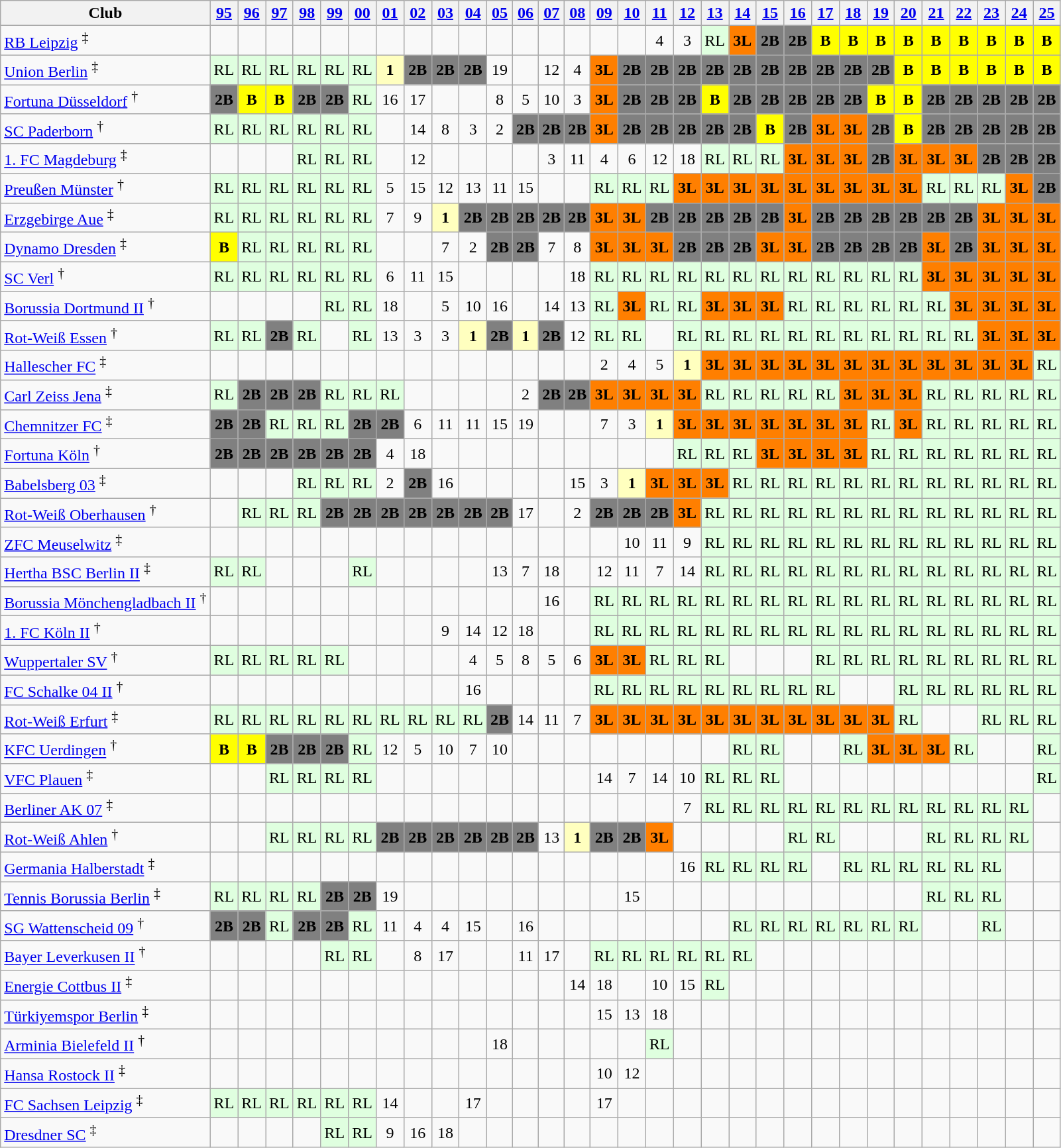<table class="wikitable" style="text-align: center;">
<tr>
<th>Club</th>
<th><a href='#'>95</a></th>
<th><a href='#'>96</a></th>
<th><a href='#'>97</a></th>
<th><a href='#'>98</a></th>
<th><a href='#'>99</a></th>
<th><a href='#'>00</a></th>
<th><a href='#'>01</a></th>
<th><a href='#'>02</a></th>
<th><a href='#'>03</a></th>
<th><a href='#'>04</a></th>
<th><a href='#'>05</a></th>
<th><a href='#'>06</a></th>
<th><a href='#'>07</a></th>
<th><a href='#'>08</a></th>
<th><a href='#'>09</a></th>
<th><a href='#'>10</a></th>
<th><a href='#'>11</a></th>
<th><a href='#'>12</a></th>
<th><a href='#'>13</a></th>
<th><a href='#'>14</a></th>
<th><a href='#'>15</a></th>
<th><a href='#'>16</a></th>
<th><a href='#'>17</a></th>
<th><a href='#'>18</a></th>
<th><a href='#'>19</a></th>
<th><a href='#'>20</a></th>
<th><a href='#'>21</a></th>
<th><a href='#'>22</a></th>
<th><a href='#'>23</a></th>
<th><a href='#'>24</a></th>
<th><a href='#'>25</a></th>
</tr>
<tr align="center">
<td align="left"><a href='#'>RB Leipzig</a> <sup>‡</sup></td>
<td></td>
<td></td>
<td></td>
<td></td>
<td></td>
<td></td>
<td></td>
<td></td>
<td></td>
<td></td>
<td></td>
<td></td>
<td></td>
<td></td>
<td></td>
<td></td>
<td>4</td>
<td>3</td>
<td style="background:#dfffdf">RL</td>
<td style="background:#FF7F00"><strong>3L</strong></td>
<td style="background:#808080"><strong>2B</strong></td>
<td style="background:#808080"><strong>2B</strong></td>
<td style="background:#FFFF00"><strong>B</strong></td>
<td style="background:#FFFF00"><strong>B</strong></td>
<td style="background:#FFFF00"><strong>B</strong></td>
<td style="background:#FFFF00"><strong>B</strong></td>
<td style="background:#FFFF00"><strong>B</strong></td>
<td style="background:#FFFF00"><strong>B</strong></td>
<td style="background:#FFFF00"><strong>B</strong></td>
<td style="background:#FFFF00"><strong>B</strong></td>
<td style="background:#FFFF00"><strong>B</strong></td>
</tr>
<tr align="center">
<td align="left"><a href='#'>Union Berlin</a> <sup>‡</sup></td>
<td style="background:#dfffdf">RL</td>
<td style="background:#dfffdf">RL</td>
<td style="background:#dfffdf">RL</td>
<td style="background:#dfffdf">RL</td>
<td style="background:#dfffdf">RL</td>
<td style="background:#dfffdf">RL</td>
<td style="background:#ffffbf"><strong>1</strong></td>
<td style="background:#808080"><strong>2B</strong></td>
<td style="background:#808080"><strong>2B</strong></td>
<td style="background:#808080"><strong>2B</strong></td>
<td>19</td>
<td></td>
<td>12</td>
<td>4</td>
<td style="background:#FF7F00"><strong>3L</strong></td>
<td style="background:#808080"><strong>2B</strong></td>
<td style="background:#808080"><strong>2B</strong></td>
<td style="background:#808080"><strong>2B</strong></td>
<td style="background:#808080"><strong>2B</strong></td>
<td style="background:#808080"><strong>2B</strong></td>
<td style="background:#808080"><strong>2B</strong></td>
<td style="background:#808080"><strong>2B</strong></td>
<td style="background:#808080"><strong>2B</strong></td>
<td style="background:#808080"><strong>2B</strong></td>
<td style="background:#808080"><strong>2B</strong></td>
<td style="background:#FFFF00"><strong>B</strong></td>
<td style="background:#FFFF00"><strong>B</strong></td>
<td style="background:#FFFF00"><strong>B</strong></td>
<td style="background:#FFFF00"><strong>B</strong></td>
<td style="background:#FFFF00"><strong>B</strong></td>
<td style="background:#FFFF00"><strong>B</strong></td>
</tr>
<tr align="center">
<td align="left"><a href='#'>Fortuna Düsseldorf</a> <sup>†</sup></td>
<td style="background:#808080"><strong>2B</strong></td>
<td style="background:#FFFF00"><strong>B</strong></td>
<td style="background:#FFFF00"><strong>B</strong></td>
<td style="background:#808080"><strong>2B</strong></td>
<td style="background:#808080"><strong>2B</strong></td>
<td style="background:#dfffdf">RL</td>
<td>16</td>
<td>17</td>
<td></td>
<td></td>
<td>8</td>
<td>5</td>
<td>10</td>
<td>3</td>
<td style="background:#FF7F00"><strong>3L</strong></td>
<td style="background:#808080"><strong>2B</strong></td>
<td style="background:#808080"><strong>2B</strong></td>
<td style="background:#808080"><strong>2B</strong></td>
<td style="background:#FFFF00"><strong>B</strong></td>
<td style="background:#808080"><strong>2B</strong></td>
<td style="background:#808080"><strong>2B</strong></td>
<td style="background:#808080"><strong>2B</strong></td>
<td style="background:#808080"><strong>2B</strong></td>
<td style="background:#808080"><strong>2B</strong></td>
<td style="background:#FFFF00"><strong>B</strong></td>
<td style="background:#FFFF00"><strong>B</strong></td>
<td style="background:#808080"><strong>2B</strong></td>
<td style="background:#808080"><strong>2B</strong></td>
<td style="background:#808080"><strong>2B</strong></td>
<td style="background:#808080"><strong>2B</strong></td>
<td style="background:#808080"><strong>2B</strong></td>
</tr>
<tr align="center">
<td align="left"><a href='#'>SC Paderborn</a> <sup>†</sup></td>
<td style="background:#dfffdf">RL</td>
<td style="background:#dfffdf">RL</td>
<td style="background:#dfffdf">RL</td>
<td style="background:#dfffdf">RL</td>
<td style="background:#dfffdf">RL</td>
<td style="background:#dfffdf">RL</td>
<td></td>
<td>14</td>
<td>8</td>
<td>3</td>
<td>2</td>
<td style="background:#808080"><strong>2B</strong></td>
<td style="background:#808080"><strong>2B</strong></td>
<td style="background:#808080"><strong>2B</strong></td>
<td style="background:#FF7F00"><strong>3L</strong></td>
<td style="background:#808080"><strong>2B</strong></td>
<td style="background:#808080"><strong>2B</strong></td>
<td style="background:#808080"><strong>2B</strong></td>
<td style="background:#808080"><strong>2B</strong></td>
<td style="background:#808080"><strong>2B</strong></td>
<td style="background:#FFFF00"><strong>B</strong></td>
<td style="background:#808080"><strong>2B</strong></td>
<td style="background:#FF7F00"><strong>3L</strong></td>
<td style="background:#FF7F00"><strong>3L</strong></td>
<td style="background:#808080"><strong>2B</strong></td>
<td style="background:#FFFF00"><strong>B</strong></td>
<td style="background:#808080"><strong>2B</strong></td>
<td style="background:#808080"><strong>2B</strong></td>
<td style="background:#808080"><strong>2B</strong></td>
<td style="background:#808080"><strong>2B</strong></td>
<td style="background:#808080"><strong>2B</strong></td>
</tr>
<tr align="center">
<td align="left"><a href='#'>1. FC Magdeburg</a> <sup>‡</sup></td>
<td></td>
<td></td>
<td></td>
<td style="background:#dfffdf">RL</td>
<td style="background:#dfffdf">RL</td>
<td style="background:#dfffdf">RL</td>
<td></td>
<td>12</td>
<td></td>
<td></td>
<td></td>
<td></td>
<td>3</td>
<td>11</td>
<td>4</td>
<td>6</td>
<td>12</td>
<td>18</td>
<td style="background:#dfffdf">RL</td>
<td style="background:#dfffdf">RL</td>
<td style="background:#dfffdf">RL</td>
<td style="background:#FF7F00"><strong>3L</strong></td>
<td style="background:#FF7F00"><strong>3L</strong></td>
<td style="background:#FF7F00"><strong>3L</strong></td>
<td style="background:#808080"><strong>2B</strong></td>
<td style="background:#FF7F00"><strong>3L</strong></td>
<td style="background:#FF7F00"><strong>3L</strong></td>
<td style="background:#FF7F00"><strong>3L</strong></td>
<td style="background:#808080"><strong>2B</strong></td>
<td style="background:#808080"><strong>2B</strong></td>
<td style="background:#808080"><strong>2B</strong></td>
</tr>
<tr align="center">
<td align="left"><a href='#'>Preußen Münster</a> <sup>†</sup></td>
<td style="background:#dfffdf">RL</td>
<td style="background:#dfffdf">RL</td>
<td style="background:#dfffdf">RL</td>
<td style="background:#dfffdf">RL</td>
<td style="background:#dfffdf">RL</td>
<td style="background:#dfffdf">RL</td>
<td>5</td>
<td>15</td>
<td>12</td>
<td>13</td>
<td>11</td>
<td>15</td>
<td></td>
<td></td>
<td style="background:#dfffdf">RL</td>
<td style="background:#dfffdf">RL</td>
<td style="background:#dfffdf">RL</td>
<td style="background:#FF7F00"><strong>3L</strong></td>
<td style="background:#FF7F00"><strong>3L</strong></td>
<td style="background:#FF7F00"><strong>3L</strong></td>
<td style="background:#FF7F00"><strong>3L</strong></td>
<td style="background:#FF7F00"><strong>3L</strong></td>
<td style="background:#FF7F00"><strong>3L</strong></td>
<td style="background:#FF7F00"><strong>3L</strong></td>
<td style="background:#FF7F00"><strong>3L</strong></td>
<td style="background:#FF7F00"><strong>3L</strong></td>
<td style="background:#dfffdf">RL</td>
<td style="background:#dfffdf">RL</td>
<td style="background:#dfffdf">RL</td>
<td style="background:#FF7F00"><strong>3L</strong></td>
<td style="background:#808080"><strong>2B</strong></td>
</tr>
<tr align="center">
<td align="left"><a href='#'>Erzgebirge Aue</a> <sup>‡</sup></td>
<td style="background:#dfffdf">RL</td>
<td style="background:#dfffdf">RL</td>
<td style="background:#dfffdf">RL</td>
<td style="background:#dfffdf">RL</td>
<td style="background:#dfffdf">RL</td>
<td style="background:#dfffdf">RL</td>
<td>7</td>
<td>9</td>
<td style="background:#ffffbf"><strong>1</strong></td>
<td style="background:#808080"><strong>2B</strong></td>
<td style="background:#808080"><strong>2B</strong></td>
<td style="background:#808080"><strong>2B</strong></td>
<td style="background:#808080"><strong>2B</strong></td>
<td style="background:#808080"><strong>2B</strong></td>
<td style="background:#FF7F00"><strong>3L</strong></td>
<td style="background:#FF7F00"><strong>3L</strong></td>
<td style="background:#808080"><strong>2B</strong></td>
<td style="background:#808080"><strong>2B</strong></td>
<td style="background:#808080"><strong>2B</strong></td>
<td style="background:#808080"><strong>2B</strong></td>
<td style="background:#808080"><strong>2B</strong></td>
<td style="background:#FF7F00"><strong>3L</strong></td>
<td style="background:#808080"><strong>2B</strong></td>
<td style="background:#808080"><strong>2B</strong></td>
<td style="background:#808080"><strong>2B</strong></td>
<td style="background:#808080"><strong>2B</strong></td>
<td style="background:#808080"><strong>2B</strong></td>
<td style="background:#808080"><strong>2B</strong></td>
<td style="background:#FF7F00"><strong>3L</strong></td>
<td style="background:#FF7F00"><strong>3L</strong></td>
<td style="background:#FF7F00"><strong>3L</strong></td>
</tr>
<tr align="center">
<td align="left"><a href='#'>Dynamo Dresden</a> <sup>‡</sup></td>
<td style="background:#FFFF00"><strong>B</strong></td>
<td style="background:#dfffdf">RL</td>
<td style="background:#dfffdf">RL</td>
<td style="background:#dfffdf">RL</td>
<td style="background:#dfffdf">RL</td>
<td style="background:#dfffdf">RL</td>
<td></td>
<td></td>
<td>7</td>
<td>2</td>
<td style="background:#808080"><strong>2B</strong></td>
<td style="background:#808080"><strong>2B</strong></td>
<td>7</td>
<td>8</td>
<td style="background:#FF7F00"><strong>3L</strong></td>
<td style="background:#FF7F00"><strong>3L</strong></td>
<td style="background:#FF7F00"><strong>3L</strong></td>
<td style="background:#808080"><strong>2B</strong></td>
<td style="background:#808080"><strong>2B</strong></td>
<td style="background:#808080"><strong>2B</strong></td>
<td style="background:#FF7F00"><strong>3L</strong></td>
<td style="background:#FF7F00"><strong>3L</strong></td>
<td style="background:#808080"><strong>2B</strong></td>
<td style="background:#808080"><strong>2B</strong></td>
<td style="background:#808080"><strong>2B</strong></td>
<td style="background:#808080"><strong>2B</strong></td>
<td style="background:#FF7F00"><strong>3L</strong></td>
<td style="background:#808080"><strong>2B</strong></td>
<td style="background:#FF7F00"><strong>3L</strong></td>
<td style="background:#FF7F00"><strong>3L</strong></td>
<td style="background:#FF7F00"><strong>3L</strong></td>
</tr>
<tr align="center">
<td align="left"><a href='#'>SC Verl</a> <sup>†</sup></td>
<td style="background:#dfffdf">RL</td>
<td style="background:#dfffdf">RL</td>
<td style="background:#dfffdf">RL</td>
<td style="background:#dfffdf">RL</td>
<td style="background:#dfffdf">RL</td>
<td style="background:#dfffdf">RL</td>
<td>6</td>
<td>11</td>
<td>15</td>
<td></td>
<td></td>
<td></td>
<td></td>
<td>18</td>
<td style="background:#dfffdf">RL</td>
<td style="background:#dfffdf">RL</td>
<td style="background:#dfffdf">RL</td>
<td style="background:#dfffdf">RL</td>
<td style="background:#dfffdf">RL</td>
<td style="background:#dfffdf">RL</td>
<td style="background:#dfffdf">RL</td>
<td style="background:#dfffdf">RL</td>
<td style="background:#dfffdf">RL</td>
<td style="background:#dfffdf">RL</td>
<td style="background:#dfffdf">RL</td>
<td style="background:#dfffdf">RL</td>
<td style="background:#FF7F00"><strong>3L</strong></td>
<td style="background:#FF7F00"><strong>3L</strong></td>
<td style="background:#FF7F00"><strong>3L</strong></td>
<td style="background:#FF7F00"><strong>3L</strong></td>
<td style="background:#FF7F00"><strong>3L</strong></td>
</tr>
<tr align="center">
<td align="left"><a href='#'>Borussia Dortmund II</a> <sup>†</sup></td>
<td></td>
<td></td>
<td></td>
<td></td>
<td style="background:#dfffdf">RL</td>
<td style="background:#dfffdf">RL</td>
<td>18</td>
<td></td>
<td>5</td>
<td>10</td>
<td>16</td>
<td></td>
<td>14</td>
<td>13</td>
<td style="background:#dfffdf">RL</td>
<td style="background:#FF7F00"><strong>3L</strong></td>
<td style="background:#dfffdf">RL</td>
<td style="background:#dfffdf">RL</td>
<td style="background:#FF7F00"><strong>3L</strong></td>
<td style="background:#FF7F00"><strong>3L</strong></td>
<td style="background:#FF7F00"><strong>3L</strong></td>
<td style="background:#dfffdf">RL</td>
<td style="background:#dfffdf">RL</td>
<td style="background:#dfffdf">RL</td>
<td style="background:#dfffdf">RL</td>
<td style="background:#dfffdf">RL</td>
<td style="background:#dfffdf">RL</td>
<td style="background:#FF7F00"><strong>3L</strong></td>
<td style="background:#FF7F00"><strong>3L</strong></td>
<td style="background:#FF7F00"><strong>3L</strong></td>
<td style="background:#FF7F00"><strong>3L</strong></td>
</tr>
<tr align="center">
<td align="left"><a href='#'>Rot-Weiß Essen</a> <sup>†</sup></td>
<td style="background:#dfffdf">RL</td>
<td style="background:#dfffdf">RL</td>
<td style="background:#808080"><strong>2B</strong></td>
<td style="background:#dfffdf">RL</td>
<td></td>
<td style="background:#dfffdf">RL</td>
<td>13</td>
<td>3</td>
<td>3</td>
<td style="background:#ffffbf"><strong>1</strong></td>
<td style="background:#808080"><strong>2B</strong></td>
<td style="background:#ffffbf"><strong>1</strong></td>
<td style="background:#808080"><strong>2B</strong></td>
<td>12</td>
<td style="background:#dfffdf">RL</td>
<td style="background:#dfffdf">RL</td>
<td></td>
<td style="background:#dfffdf">RL</td>
<td style="background:#dfffdf">RL</td>
<td style="background:#dfffdf">RL</td>
<td style="background:#dfffdf">RL</td>
<td style="background:#dfffdf">RL</td>
<td style="background:#dfffdf">RL</td>
<td style="background:#dfffdf">RL</td>
<td style="background:#dfffdf">RL</td>
<td style="background:#dfffdf">RL</td>
<td style="background:#dfffdf">RL</td>
<td style="background:#dfffdf">RL</td>
<td style="background:#FF7F00"><strong>3L</strong></td>
<td style="background:#FF7F00"><strong>3L</strong></td>
<td style="background:#FF7F00"><strong>3L</strong></td>
</tr>
<tr align="center">
<td align="left"><a href='#'>Hallescher FC</a> <sup>‡</sup></td>
<td></td>
<td></td>
<td></td>
<td></td>
<td></td>
<td></td>
<td></td>
<td></td>
<td></td>
<td></td>
<td></td>
<td></td>
<td></td>
<td></td>
<td>2</td>
<td>4</td>
<td>5</td>
<td style="background:#ffffbf"><strong>1</strong></td>
<td style="background:#FF7F00"><strong>3L</strong></td>
<td style="background:#FF7F00"><strong>3L</strong></td>
<td style="background:#FF7F00"><strong>3L</strong></td>
<td style="background:#FF7F00"><strong>3L</strong></td>
<td style="background:#FF7F00"><strong>3L</strong></td>
<td style="background:#FF7F00"><strong>3L</strong></td>
<td style="background:#FF7F00"><strong>3L</strong></td>
<td style="background:#FF7F00"><strong>3L</strong></td>
<td style="background:#FF7F00"><strong>3L</strong></td>
<td style="background:#FF7F00"><strong>3L</strong></td>
<td style="background:#FF7F00"><strong>3L</strong></td>
<td style="background:#FF7F00"><strong>3L</strong></td>
<td style="background:#dfffdf">RL</td>
</tr>
<tr align="center">
<td align="left"><a href='#'>Carl Zeiss Jena</a> <sup>‡</sup></td>
<td style="background:#dfffdf">RL</td>
<td style="background:#808080"><strong>2B</strong></td>
<td style="background:#808080"><strong>2B</strong></td>
<td style="background:#808080"><strong>2B</strong></td>
<td style="background:#dfffdf">RL</td>
<td style="background:#dfffdf">RL</td>
<td style="background:#dfffdf">RL</td>
<td></td>
<td></td>
<td></td>
<td></td>
<td>2</td>
<td style="background:#808080"><strong>2B</strong></td>
<td style="background:#808080"><strong>2B</strong></td>
<td style="background:#FF7F00"><strong>3L</strong></td>
<td style="background:#FF7F00"><strong>3L</strong></td>
<td style="background:#FF7F00"><strong>3L</strong></td>
<td style="background:#FF7F00"><strong>3L</strong></td>
<td style="background:#dfffdf">RL</td>
<td style="background:#dfffdf">RL</td>
<td style="background:#dfffdf">RL</td>
<td style="background:#dfffdf">RL</td>
<td style="background:#dfffdf">RL</td>
<td style="background:#FF7F00"><strong>3L</strong></td>
<td style="background:#FF7F00"><strong>3L</strong></td>
<td style="background:#FF7F00"><strong>3L</strong></td>
<td style="background:#dfffdf">RL</td>
<td style="background:#dfffdf">RL</td>
<td style="background:#dfffdf">RL</td>
<td style="background:#dfffdf">RL</td>
<td style="background:#dfffdf">RL</td>
</tr>
<tr align="center">
<td align="left"><a href='#'>Chemnitzer FC</a> <sup>‡</sup></td>
<td style="background:#808080"><strong>2B</strong></td>
<td style="background:#808080"><strong>2B</strong></td>
<td style="background:#dfffdf">RL</td>
<td style="background:#dfffdf">RL</td>
<td style="background:#dfffdf">RL</td>
<td style="background:#808080"><strong>2B</strong></td>
<td style="background:#808080"><strong>2B</strong></td>
<td>6</td>
<td>11</td>
<td>11</td>
<td>15</td>
<td>19</td>
<td></td>
<td></td>
<td>7</td>
<td>3</td>
<td style="background:#ffffbf"><strong>1</strong></td>
<td style="background:#FF7F00"><strong>3L</strong></td>
<td style="background:#FF7F00"><strong>3L</strong></td>
<td style="background:#FF7F00"><strong>3L</strong></td>
<td style="background:#FF7F00"><strong>3L</strong></td>
<td style="background:#FF7F00"><strong>3L</strong></td>
<td style="background:#FF7F00"><strong>3L</strong></td>
<td style="background:#FF7F00"><strong>3L</strong></td>
<td style="background:#dfffdf">RL</td>
<td style="background:#FF7F00"><strong>3L</strong></td>
<td style="background:#dfffdf">RL</td>
<td style="background:#dfffdf">RL</td>
<td style="background:#dfffdf">RL</td>
<td style="background:#dfffdf">RL</td>
<td style="background:#dfffdf">RL</td>
</tr>
<tr align="center">
<td align="left"><a href='#'>Fortuna Köln</a> <sup>†</sup></td>
<td style="background:#808080"><strong>2B</strong></td>
<td style="background:#808080"><strong>2B</strong></td>
<td style="background:#808080"><strong>2B</strong></td>
<td style="background:#808080"><strong>2B</strong></td>
<td style="background:#808080"><strong>2B</strong></td>
<td style="background:#808080"><strong>2B</strong></td>
<td>4</td>
<td>18</td>
<td></td>
<td></td>
<td></td>
<td></td>
<td></td>
<td></td>
<td></td>
<td></td>
<td></td>
<td style="background:#dfffdf">RL</td>
<td style="background:#dfffdf">RL</td>
<td style="background:#dfffdf">RL</td>
<td style="background:#FF7F00"><strong>3L</strong></td>
<td style="background:#FF7F00"><strong>3L</strong></td>
<td style="background:#FF7F00"><strong>3L</strong></td>
<td style="background:#FF7F00"><strong>3L</strong></td>
<td style="background:#dfffdf">RL</td>
<td style="background:#dfffdf">RL</td>
<td style="background:#dfffdf">RL</td>
<td style="background:#dfffdf">RL</td>
<td style="background:#dfffdf">RL</td>
<td style="background:#dfffdf">RL</td>
<td style="background:#dfffdf">RL</td>
</tr>
<tr align="center">
<td align="left"><a href='#'>Babelsberg 03</a> <sup>‡</sup></td>
<td></td>
<td></td>
<td></td>
<td style="background:#dfffdf">RL</td>
<td style="background:#dfffdf">RL</td>
<td style="background:#dfffdf">RL</td>
<td>2</td>
<td style="background:#808080"><strong>2B</strong></td>
<td>16</td>
<td></td>
<td></td>
<td></td>
<td></td>
<td>15</td>
<td>3</td>
<td style="background:#ffffbf"><strong>1</strong></td>
<td style="background:#FF7F00"><strong>3L</strong></td>
<td style="background:#FF7F00"><strong>3L</strong></td>
<td style="background:#FF7F00"><strong>3L</strong></td>
<td style="background:#dfffdf">RL</td>
<td style="background:#dfffdf">RL</td>
<td style="background:#dfffdf">RL</td>
<td style="background:#dfffdf">RL</td>
<td style="background:#dfffdf">RL</td>
<td style="background:#dfffdf">RL</td>
<td style="background:#dfffdf">RL</td>
<td style="background:#dfffdf">RL</td>
<td style="background:#dfffdf">RL</td>
<td style="background:#dfffdf">RL</td>
<td style="background:#dfffdf">RL</td>
<td style="background:#dfffdf">RL</td>
</tr>
<tr align="center">
<td align="left"><a href='#'>Rot-Weiß Oberhausen</a> <sup>†</sup></td>
<td></td>
<td style="background:#dfffdf">RL</td>
<td style="background:#dfffdf">RL</td>
<td style="background:#dfffdf">RL</td>
<td style="background:#808080"><strong>2B</strong></td>
<td style="background:#808080"><strong>2B</strong></td>
<td style="background:#808080"><strong>2B</strong></td>
<td style="background:#808080"><strong>2B</strong></td>
<td style="background:#808080"><strong>2B</strong></td>
<td style="background:#808080"><strong>2B</strong></td>
<td style="background:#808080"><strong>2B</strong></td>
<td>17</td>
<td></td>
<td>2</td>
<td style="background:#808080"><strong>2B</strong></td>
<td style="background:#808080"><strong>2B</strong></td>
<td style="background:#808080"><strong>2B</strong></td>
<td style="background:#FF7F00"><strong>3L</strong></td>
<td style="background:#dfffdf">RL</td>
<td style="background:#dfffdf">RL</td>
<td style="background:#dfffdf">RL</td>
<td style="background:#dfffdf">RL</td>
<td style="background:#dfffdf">RL</td>
<td style="background:#dfffdf">RL</td>
<td style="background:#dfffdf">RL</td>
<td style="background:#dfffdf">RL</td>
<td style="background:#dfffdf">RL</td>
<td style="background:#dfffdf">RL</td>
<td style="background:#dfffdf">RL</td>
<td style="background:#dfffdf">RL</td>
<td style="background:#dfffdf">RL</td>
</tr>
<tr align="center">
<td align="left"><a href='#'>ZFC Meuselwitz</a> <sup>‡</sup></td>
<td></td>
<td></td>
<td></td>
<td></td>
<td></td>
<td></td>
<td></td>
<td></td>
<td></td>
<td></td>
<td></td>
<td></td>
<td></td>
<td></td>
<td></td>
<td>10</td>
<td>11</td>
<td>9</td>
<td style="background:#dfffdf">RL</td>
<td style="background:#dfffdf">RL</td>
<td style="background:#dfffdf">RL</td>
<td style="background:#dfffdf">RL</td>
<td style="background:#dfffdf">RL</td>
<td style="background:#dfffdf">RL</td>
<td style="background:#dfffdf">RL</td>
<td style="background:#dfffdf">RL</td>
<td style="background:#dfffdf">RL</td>
<td style="background:#dfffdf">RL</td>
<td style="background:#dfffdf">RL</td>
<td style="background:#dfffdf">RL</td>
<td style="background:#dfffdf">RL</td>
</tr>
<tr align="center">
<td align="left"><a href='#'>Hertha BSC Berlin II</a> <sup>‡</sup></td>
<td style="background:#dfffdf">RL</td>
<td style="background:#dfffdf">RL</td>
<td></td>
<td></td>
<td></td>
<td style="background:#dfffdf">RL</td>
<td></td>
<td></td>
<td></td>
<td></td>
<td>13</td>
<td>7</td>
<td>18</td>
<td></td>
<td>12</td>
<td>11</td>
<td>7</td>
<td>14</td>
<td style="background:#dfffdf">RL</td>
<td style="background:#dfffdf">RL</td>
<td style="background:#dfffdf">RL</td>
<td style="background:#dfffdf">RL</td>
<td style="background:#dfffdf">RL</td>
<td style="background:#dfffdf">RL</td>
<td style="background:#dfffdf">RL</td>
<td style="background:#dfffdf">RL</td>
<td style="background:#dfffdf">RL</td>
<td style="background:#dfffdf">RL</td>
<td style="background:#dfffdf">RL</td>
<td style="background:#dfffdf">RL</td>
<td style="background:#dfffdf">RL</td>
</tr>
<tr align="center">
<td align="left"><a href='#'>Borussia Mönchengladbach II</a> <sup>†</sup></td>
<td></td>
<td></td>
<td></td>
<td></td>
<td></td>
<td></td>
<td></td>
<td></td>
<td></td>
<td></td>
<td></td>
<td></td>
<td>16</td>
<td></td>
<td style="background:#dfffdf">RL</td>
<td style="background:#dfffdf">RL</td>
<td style="background:#dfffdf">RL</td>
<td style="background:#dfffdf">RL</td>
<td style="background:#dfffdf">RL</td>
<td style="background:#dfffdf">RL</td>
<td style="background:#dfffdf">RL</td>
<td style="background:#dfffdf">RL</td>
<td style="background:#dfffdf">RL</td>
<td style="background:#dfffdf">RL</td>
<td style="background:#dfffdf">RL</td>
<td style="background:#dfffdf">RL</td>
<td style="background:#dfffdf">RL</td>
<td style="background:#dfffdf">RL</td>
<td style="background:#dfffdf">RL</td>
<td style="background:#dfffdf">RL</td>
<td style="background:#dfffdf">RL</td>
</tr>
<tr align="center">
<td align="left"><a href='#'>1. FC Köln II</a> <sup>†</sup></td>
<td></td>
<td></td>
<td></td>
<td></td>
<td></td>
<td></td>
<td></td>
<td></td>
<td>9</td>
<td>14</td>
<td>12</td>
<td>18</td>
<td></td>
<td></td>
<td style="background:#dfffdf">RL</td>
<td style="background:#dfffdf">RL</td>
<td style="background:#dfffdf">RL</td>
<td style="background:#dfffdf">RL</td>
<td style="background:#dfffdf">RL</td>
<td style="background:#dfffdf">RL</td>
<td style="background:#dfffdf">RL</td>
<td style="background:#dfffdf">RL</td>
<td style="background:#dfffdf">RL</td>
<td style="background:#dfffdf">RL</td>
<td style="background:#dfffdf">RL</td>
<td style="background:#dfffdf">RL</td>
<td style="background:#dfffdf">RL</td>
<td style="background:#dfffdf">RL</td>
<td style="background:#dfffdf">RL</td>
<td style="background:#dfffdf">RL</td>
<td style="background:#dfffdf">RL</td>
</tr>
<tr align="center">
<td align="left"><a href='#'>Wuppertaler SV</a> <sup>†</sup></td>
<td style="background:#dfffdf">RL</td>
<td style="background:#dfffdf">RL</td>
<td style="background:#dfffdf">RL</td>
<td style="background:#dfffdf">RL</td>
<td style="background:#dfffdf">RL</td>
<td></td>
<td></td>
<td></td>
<td></td>
<td>4</td>
<td>5</td>
<td>8</td>
<td>5</td>
<td>6</td>
<td style="background:#FF7F00"><strong>3L</strong></td>
<td style="background:#FF7F00"><strong>3L</strong></td>
<td style="background:#dfffdf">RL</td>
<td style="background:#dfffdf">RL</td>
<td style="background:#dfffdf">RL</td>
<td></td>
<td></td>
<td></td>
<td style="background:#dfffdf">RL</td>
<td style="background:#dfffdf">RL</td>
<td style="background:#dfffdf">RL</td>
<td style="background:#dfffdf">RL</td>
<td style="background:#dfffdf">RL</td>
<td style="background:#dfffdf">RL</td>
<td style="background:#dfffdf">RL</td>
<td style="background:#dfffdf">RL</td>
<td style="background:#dfffdf">RL</td>
</tr>
<tr align="center">
<td align="left"><a href='#'>FC Schalke 04 II</a> <sup>†</sup></td>
<td></td>
<td></td>
<td></td>
<td></td>
<td></td>
<td></td>
<td></td>
<td></td>
<td></td>
<td>16</td>
<td></td>
<td></td>
<td></td>
<td></td>
<td style="background:#dfffdf">RL</td>
<td style="background:#dfffdf">RL</td>
<td style="background:#dfffdf">RL</td>
<td style="background:#dfffdf">RL</td>
<td style="background:#dfffdf">RL</td>
<td style="background:#dfffdf">RL</td>
<td style="background:#dfffdf">RL</td>
<td style="background:#dfffdf">RL</td>
<td style="background:#dfffdf">RL</td>
<td></td>
<td></td>
<td style="background:#dfffdf">RL</td>
<td style="background:#dfffdf">RL</td>
<td style="background:#dfffdf">RL</td>
<td style="background:#dfffdf">RL</td>
<td style="background:#dfffdf">RL</td>
<td style="background:#dfffdf">RL</td>
</tr>
<tr align="center">
<td align="left"><a href='#'>Rot-Weiß Erfurt</a> <sup>‡</sup></td>
<td style="background:#dfffdf">RL</td>
<td style="background:#dfffdf">RL</td>
<td style="background:#dfffdf">RL</td>
<td style="background:#dfffdf">RL</td>
<td style="background:#dfffdf">RL</td>
<td style="background:#dfffdf">RL</td>
<td style="background:#dfffdf">RL</td>
<td style="background:#dfffdf">RL</td>
<td style="background:#dfffdf">RL</td>
<td style="background:#dfffdf">RL</td>
<td style="background:#808080"><strong>2B</strong></td>
<td>14</td>
<td>11</td>
<td>7</td>
<td style="background:#FF7F00"><strong>3L</strong></td>
<td style="background:#FF7F00"><strong>3L</strong></td>
<td style="background:#FF7F00"><strong>3L</strong></td>
<td style="background:#FF7F00"><strong>3L</strong></td>
<td style="background:#FF7F00"><strong>3L</strong></td>
<td style="background:#FF7F00"><strong>3L</strong></td>
<td style="background:#FF7F00"><strong>3L</strong></td>
<td style="background:#FF7F00"><strong>3L</strong></td>
<td style="background:#FF7F00"><strong>3L</strong></td>
<td style="background:#FF7F00"><strong>3L</strong></td>
<td style="background:#FF7F00"><strong>3L</strong></td>
<td style="background:#dfffdf">RL</td>
<td></td>
<td></td>
<td style="background:#dfffdf">RL</td>
<td style="background:#dfffdf">RL</td>
<td style="background:#dfffdf">RL</td>
</tr>
<tr align="center">
<td align="left"><a href='#'>KFC Uerdingen</a> <sup>†</sup></td>
<td style="background:#FFFF00"><strong>B</strong></td>
<td style="background:#FFFF00"><strong>B</strong></td>
<td style="background:#808080"><strong>2B</strong></td>
<td style="background:#808080"><strong>2B</strong></td>
<td style="background:#808080"><strong>2B</strong></td>
<td style="background:#dfffdf">RL</td>
<td>12</td>
<td>5</td>
<td>10</td>
<td>7</td>
<td>10</td>
<td></td>
<td></td>
<td></td>
<td></td>
<td></td>
<td></td>
<td></td>
<td></td>
<td style="background:#dfffdf">RL</td>
<td style="background:#dfffdf">RL</td>
<td></td>
<td></td>
<td style="background:#dfffdf">RL</td>
<td style="background:#FF7F00"><strong>3L</strong></td>
<td style="background:#FF7F00"><strong>3L</strong></td>
<td style="background:#FF7F00"><strong>3L</strong></td>
<td style="background:#dfffdf">RL</td>
<td></td>
<td></td>
<td style="background:#dfffdf">RL</td>
</tr>
<tr align="center">
<td align="left"><a href='#'>VFC Plauen</a> <sup>‡</sup></td>
<td></td>
<td></td>
<td style="background:#dfffdf">RL</td>
<td style="background:#dfffdf">RL</td>
<td style="background:#dfffdf">RL</td>
<td style="background:#dfffdf">RL</td>
<td></td>
<td></td>
<td></td>
<td></td>
<td></td>
<td></td>
<td></td>
<td></td>
<td>14</td>
<td>7</td>
<td>14</td>
<td>10</td>
<td style="background:#dfffdf">RL</td>
<td style="background:#dfffdf">RL</td>
<td style="background:#dfffdf">RL</td>
<td></td>
<td></td>
<td></td>
<td></td>
<td></td>
<td></td>
<td></td>
<td></td>
<td></td>
<td style="background:#dfffdf">RL</td>
</tr>
<tr align="center">
<td align="left"><a href='#'>Berliner AK 07</a> <sup>‡</sup></td>
<td></td>
<td></td>
<td></td>
<td></td>
<td></td>
<td></td>
<td></td>
<td></td>
<td></td>
<td></td>
<td></td>
<td></td>
<td></td>
<td></td>
<td></td>
<td></td>
<td></td>
<td>7</td>
<td style="background:#dfffdf">RL</td>
<td style="background:#dfffdf">RL</td>
<td style="background:#dfffdf">RL</td>
<td style="background:#dfffdf">RL</td>
<td style="background:#dfffdf">RL</td>
<td style="background:#dfffdf">RL</td>
<td style="background:#dfffdf">RL</td>
<td style="background:#dfffdf">RL</td>
<td style="background:#dfffdf">RL</td>
<td style="background:#dfffdf">RL</td>
<td style="background:#dfffdf">RL</td>
<td style="background:#dfffdf">RL</td>
<td></td>
</tr>
<tr align="center">
<td align="left"><a href='#'>Rot-Weiß Ahlen</a> <sup>†</sup></td>
<td></td>
<td></td>
<td style="background:#dfffdf">RL</td>
<td style="background:#dfffdf">RL</td>
<td style="background:#dfffdf">RL</td>
<td style="background:#dfffdf">RL</td>
<td style="background:#808080"><strong>2B</strong></td>
<td style="background:#808080"><strong>2B</strong></td>
<td style="background:#808080"><strong>2B</strong></td>
<td style="background:#808080"><strong>2B</strong></td>
<td style="background:#808080"><strong>2B</strong></td>
<td style="background:#808080"><strong>2B</strong></td>
<td>13</td>
<td style="background:#ffffbf"><strong>1</strong></td>
<td style="background:#808080"><strong>2B</strong></td>
<td style="background:#808080"><strong>2B</strong></td>
<td style="background:#FF7F00"><strong>3L</strong></td>
<td></td>
<td></td>
<td></td>
<td></td>
<td style="background:#dfffdf">RL</td>
<td style="background:#dfffdf">RL</td>
<td></td>
<td></td>
<td></td>
<td style="background:#dfffdf">RL</td>
<td style="background:#dfffdf">RL</td>
<td style="background:#dfffdf">RL</td>
<td style="background:#dfffdf">RL</td>
<td></td>
</tr>
<tr align="center">
<td align="left"><a href='#'>Germania Halberstadt</a> <sup>‡</sup></td>
<td></td>
<td></td>
<td></td>
<td></td>
<td></td>
<td></td>
<td></td>
<td></td>
<td></td>
<td></td>
<td></td>
<td></td>
<td></td>
<td></td>
<td></td>
<td></td>
<td></td>
<td>16</td>
<td style="background:#dfffdf">RL</td>
<td style="background:#dfffdf">RL</td>
<td style="background:#dfffdf">RL</td>
<td style="background:#dfffdf">RL</td>
<td></td>
<td style="background:#dfffdf">RL</td>
<td style="background:#dfffdf">RL</td>
<td style="background:#dfffdf">RL</td>
<td style="background:#dfffdf">RL</td>
<td style="background:#dfffdf">RL</td>
<td style="background:#dfffdf">RL</td>
<td></td>
<td></td>
</tr>
<tr align="center">
<td align="left"><a href='#'>Tennis Borussia Berlin</a> <sup>‡</sup></td>
<td style="background:#dfffdf">RL</td>
<td style="background:#dfffdf">RL</td>
<td style="background:#dfffdf">RL</td>
<td style="background:#dfffdf">RL</td>
<td style="background:#808080"><strong>2B</strong></td>
<td style="background:#808080"><strong>2B</strong></td>
<td>19</td>
<td></td>
<td></td>
<td></td>
<td></td>
<td></td>
<td></td>
<td></td>
<td></td>
<td>15</td>
<td></td>
<td></td>
<td></td>
<td></td>
<td></td>
<td></td>
<td></td>
<td></td>
<td></td>
<td></td>
<td style="background:#dfffdf">RL</td>
<td style="background:#dfffdf">RL</td>
<td style="background:#dfffdf">RL</td>
<td></td>
<td></td>
</tr>
<tr align="center">
<td align="left"><a href='#'>SG Wattenscheid 09</a> <sup>†</sup></td>
<td style="background:#808080"><strong>2B</strong></td>
<td style="background:#808080"><strong>2B</strong></td>
<td style="background:#dfffdf">RL</td>
<td style="background:#808080"><strong>2B</strong></td>
<td style="background:#808080"><strong>2B</strong></td>
<td style="background:#dfffdf">RL</td>
<td>11</td>
<td>4</td>
<td>4</td>
<td>15</td>
<td></td>
<td>16</td>
<td></td>
<td></td>
<td></td>
<td></td>
<td></td>
<td></td>
<td></td>
<td style="background:#dfffdf">RL</td>
<td style="background:#dfffdf">RL</td>
<td style="background:#dfffdf">RL</td>
<td style="background:#dfffdf">RL</td>
<td style="background:#dfffdf">RL</td>
<td style="background:#dfffdf">RL</td>
<td style="background:#dfffdf">RL</td>
<td></td>
<td></td>
<td style="background:#dfffdf">RL</td>
<td></td>
<td></td>
</tr>
<tr align="center">
<td align="left"><a href='#'>Bayer Leverkusen II</a> <sup>†</sup></td>
<td></td>
<td></td>
<td></td>
<td></td>
<td style="background:#dfffdf">RL</td>
<td style="background:#dfffdf">RL</td>
<td></td>
<td>8</td>
<td>17</td>
<td></td>
<td></td>
<td>11</td>
<td>17</td>
<td></td>
<td style="background:#dfffdf">RL</td>
<td style="background:#dfffdf">RL</td>
<td style="background:#dfffdf">RL</td>
<td style="background:#dfffdf">RL</td>
<td style="background:#dfffdf">RL</td>
<td style="background:#dfffdf">RL</td>
<td></td>
<td></td>
<td></td>
<td></td>
<td></td>
<td></td>
<td></td>
<td></td>
<td></td>
<td></td>
<td></td>
</tr>
<tr align="center">
<td align="left"><a href='#'>Energie Cottbus II</a> <sup>‡</sup></td>
<td></td>
<td></td>
<td></td>
<td></td>
<td></td>
<td></td>
<td></td>
<td></td>
<td></td>
<td></td>
<td></td>
<td></td>
<td></td>
<td>14</td>
<td>18</td>
<td></td>
<td>10</td>
<td>15</td>
<td style="background:#dfffdf">RL</td>
<td></td>
<td></td>
<td></td>
<td></td>
<td></td>
<td></td>
<td></td>
<td></td>
<td></td>
<td></td>
<td></td>
<td></td>
</tr>
<tr align="center">
<td align="left"><a href='#'>Türkiyemspor Berlin</a> <sup>‡</sup></td>
<td></td>
<td></td>
<td></td>
<td></td>
<td></td>
<td></td>
<td></td>
<td></td>
<td></td>
<td></td>
<td></td>
<td></td>
<td></td>
<td></td>
<td>15</td>
<td>13</td>
<td>18</td>
<td></td>
<td></td>
<td></td>
<td></td>
<td></td>
<td></td>
<td></td>
<td></td>
<td></td>
<td></td>
<td></td>
<td></td>
<td></td>
<td></td>
</tr>
<tr align="center">
<td align="left"><a href='#'>Arminia Bielefeld II</a> <sup>†</sup></td>
<td></td>
<td></td>
<td></td>
<td></td>
<td></td>
<td></td>
<td></td>
<td></td>
<td></td>
<td></td>
<td>18</td>
<td></td>
<td></td>
<td></td>
<td></td>
<td></td>
<td style="background:#dfffdf">RL</td>
<td></td>
<td></td>
<td></td>
<td></td>
<td></td>
<td></td>
<td></td>
<td></td>
<td></td>
<td></td>
<td></td>
<td></td>
<td></td>
<td></td>
</tr>
<tr align="center">
<td align="left"><a href='#'>Hansa Rostock II</a> <sup>‡</sup></td>
<td></td>
<td></td>
<td></td>
<td></td>
<td></td>
<td></td>
<td></td>
<td></td>
<td></td>
<td></td>
<td></td>
<td></td>
<td></td>
<td></td>
<td>10</td>
<td>12</td>
<td></td>
<td></td>
<td></td>
<td></td>
<td></td>
<td></td>
<td></td>
<td></td>
<td></td>
<td></td>
<td></td>
<td></td>
<td></td>
<td></td>
<td></td>
</tr>
<tr align="center">
<td align="left"><a href='#'>FC Sachsen Leipzig</a> <sup>‡</sup></td>
<td style="background:#dfffdf">RL</td>
<td style="background:#dfffdf">RL</td>
<td style="background:#dfffdf">RL</td>
<td style="background:#dfffdf">RL</td>
<td style="background:#dfffdf">RL</td>
<td style="background:#dfffdf">RL</td>
<td>14</td>
<td></td>
<td></td>
<td>17</td>
<td></td>
<td></td>
<td></td>
<td></td>
<td>17</td>
<td></td>
<td></td>
<td></td>
<td></td>
<td></td>
<td></td>
<td></td>
<td></td>
<td></td>
<td></td>
<td></td>
<td></td>
<td></td>
<td></td>
<td></td>
<td></td>
</tr>
<tr align="center">
<td align="left"><a href='#'>Dresdner SC</a> <sup>‡</sup></td>
<td></td>
<td></td>
<td></td>
<td></td>
<td style="background:#dfffdf">RL</td>
<td style="background:#dfffdf">RL</td>
<td>9</td>
<td>16</td>
<td>18</td>
<td></td>
<td></td>
<td></td>
<td></td>
<td></td>
<td></td>
<td></td>
<td></td>
<td></td>
<td></td>
<td></td>
<td></td>
<td></td>
<td></td>
<td></td>
<td></td>
<td></td>
<td></td>
<td></td>
<td></td>
<td></td>
<td></td>
</tr>
</table>
